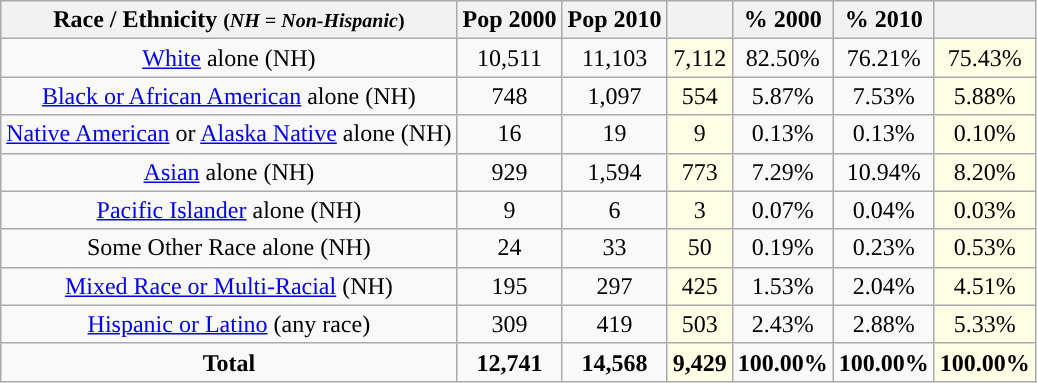<table class="wikitable" style="text-align:center;">
<tr>
<th>Race / Ethnicity <small>(<em>NH = Non-Hispanic</em>)</small></th>
<th>Pop 2000</th>
<th>Pop 2010</th>
<th></th>
<th>% 2000</th>
<th>% 2010</th>
<th></th>
</tr>
<tr>
<td><a href='#'>White</a> alone (NH)</td>
<td>10,511</td>
<td>11,103</td>
<td style='background: #ffffe6;'>7,112</td>
<td>82.50%</td>
<td>76.21%</td>
<td style='background: #ffffe6;'>75.43%</td>
</tr>
<tr>
<td><a href='#'>Black or African American</a> alone (NH)</td>
<td>748</td>
<td>1,097</td>
<td style='background: #ffffe6;'>554</td>
<td>5.87%</td>
<td>7.53%</td>
<td style='background: #ffffe6;'>5.88%</td>
</tr>
<tr>
<td><a href='#'>Native American</a> or <a href='#'>Alaska Native</a> alone (NH)</td>
<td>16</td>
<td>19</td>
<td style='background: #ffffe6;'>9</td>
<td>0.13%</td>
<td>0.13%</td>
<td style='background: #ffffe6;'>0.10%</td>
</tr>
<tr>
<td><a href='#'>Asian</a> alone (NH)</td>
<td>929</td>
<td>1,594</td>
<td style='background: #ffffe6;'>773</td>
<td>7.29%</td>
<td>10.94%</td>
<td style='background: #ffffe6;'>8.20%</td>
</tr>
<tr>
<td><a href='#'>Pacific Islander</a> alone (NH)</td>
<td>9</td>
<td>6</td>
<td style='background: #ffffe6;'>3</td>
<td>0.07%</td>
<td>0.04%</td>
<td style='background: #ffffe6;'>0.03%</td>
</tr>
<tr>
<td>Some Other Race alone (NH)</td>
<td>24</td>
<td>33</td>
<td style='background: #ffffe6;'>50</td>
<td>0.19%</td>
<td>0.23%</td>
<td style='background: #ffffe6;'>0.53%</td>
</tr>
<tr>
<td><a href='#'>Mixed Race or Multi-Racial</a> (NH)</td>
<td>195</td>
<td>297</td>
<td style='background: #ffffe6;'>425</td>
<td>1.53%</td>
<td>2.04%</td>
<td style='background: #ffffe6;'>4.51%</td>
</tr>
<tr>
<td><a href='#'>Hispanic or Latino</a> (any race)</td>
<td>309</td>
<td>419</td>
<td style='background: #ffffe6;'>503</td>
<td>2.43%</td>
<td>2.88%</td>
<td style='background: #ffffe6;'>5.33%</td>
</tr>
<tr>
<td><strong>Total</strong></td>
<td><strong>12,741</strong></td>
<td><strong>14,568</strong></td>
<td style='background: #ffffe6;'><strong>9,429</strong></td>
<td><strong>100.00%</strong></td>
<td><strong>100.00%</strong></td>
<td style='background: #ffffe6;'><strong>100.00%</strong></td>
</tr>
</table>
